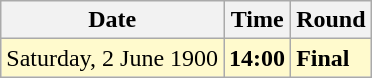<table class="wikitable">
<tr>
<th>Date</th>
<th>Time</th>
<th>Round</th>
</tr>
<tr style=background:lemonchiffon>
<td>Saturday, 2 June 1900</td>
<td><strong>14:00</strong></td>
<td><strong>Final</strong></td>
</tr>
</table>
